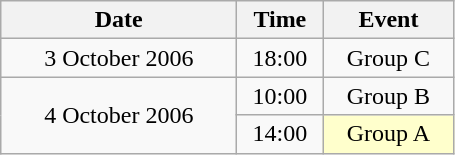<table class = "wikitable" style="text-align:center;">
<tr>
<th width=150>Date</th>
<th width=50>Time</th>
<th width=80>Event</th>
</tr>
<tr>
<td>3 October 2006</td>
<td>18:00</td>
<td>Group C</td>
</tr>
<tr>
<td rowspan=2>4 October 2006</td>
<td>10:00</td>
<td>Group B</td>
</tr>
<tr>
<td>14:00</td>
<td bgcolor=ffffcc>Group A</td>
</tr>
</table>
